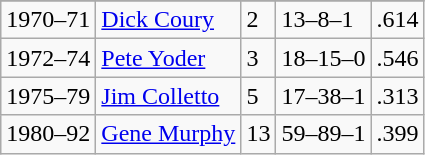<table class="wikitable">
<tr>
</tr>
<tr>
<td>1970–71</td>
<td><a href='#'>Dick Coury</a></td>
<td>2</td>
<td>13–8–1</td>
<td>.614</td>
</tr>
<tr>
<td>1972–74</td>
<td><a href='#'>Pete Yoder</a></td>
<td>3</td>
<td>18–15–0</td>
<td>.546</td>
</tr>
<tr>
<td>1975–79</td>
<td><a href='#'>Jim Colletto</a></td>
<td>5</td>
<td>17–38–1</td>
<td>.313</td>
</tr>
<tr>
<td>1980–92</td>
<td><a href='#'>Gene Murphy</a></td>
<td>13</td>
<td>59–89–1</td>
<td>.399</td>
</tr>
</table>
